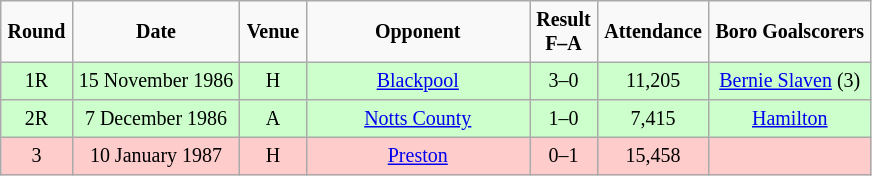<table border="2" cellpadding="4" cellspacing="0" style="text-align:center; margin: 1em 1em 1em 0; background: #f9f9f9; border: 1px #aaa solid; border-collapse: collapse; font-size: smaller;">
<tr>
<th>Round</th>
<th>Date</th>
<th>Venue</th>
<th width="140px">Opponent</th>
<th>Result<br>F–A</th>
<th>Attendance</th>
<th>Boro Goalscorers</th>
</tr>
<tr bgcolor="#CCFFCC">
<td>1R</td>
<td>15 November 1986</td>
<td>H</td>
<td><a href='#'>Blackpool</a></td>
<td>3–0</td>
<td>11,205</td>
<td><a href='#'>Bernie Slaven</a> (3)</td>
</tr>
<tr bgcolor="#CCFFCC">
<td>2R</td>
<td>7 December 1986</td>
<td>A</td>
<td><a href='#'>Notts County</a></td>
<td>1–0</td>
<td>7,415</td>
<td><a href='#'>Hamilton</a></td>
</tr>
<tr bgcolor="#FFCCCC">
<td>3</td>
<td>10 January 1987</td>
<td>H</td>
<td><a href='#'>Preston</a></td>
<td>0–1</td>
<td>15,458</td>
<td></td>
</tr>
</table>
